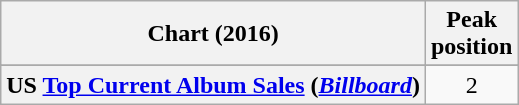<table class="wikitable sortable plainrowheaders" style="text-align:center">
<tr>
<th scope="col">Chart (2016)</th>
<th scope="col">Peak<br>position</th>
</tr>
<tr>
</tr>
<tr>
</tr>
<tr>
</tr>
<tr>
<th scope="row">US <a href='#'>Top Current Album Sales</a> (<a href='#'><em>Billboard</em></a>)</th>
<td>2</td>
</tr>
</table>
